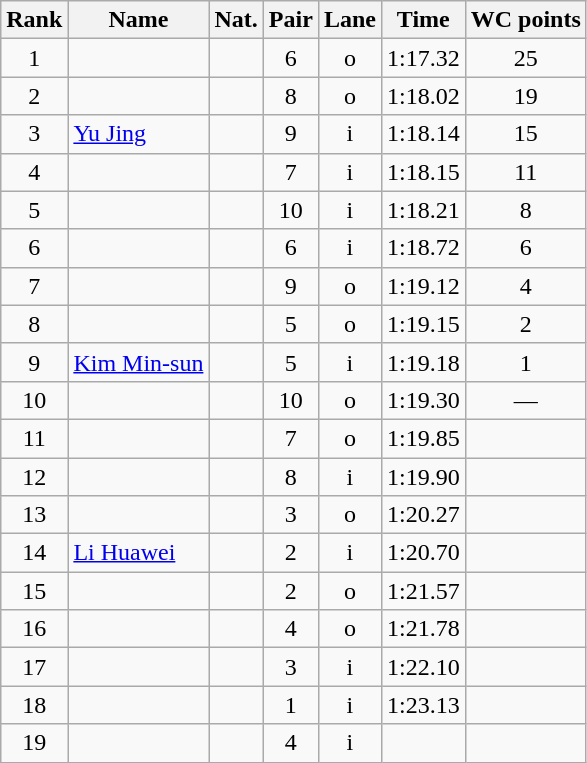<table class="wikitable sortable" style="text-align:center">
<tr>
<th>Rank</th>
<th>Name</th>
<th>Nat.</th>
<th>Pair</th>
<th>Lane</th>
<th>Time</th>
<th>WC points</th>
</tr>
<tr>
<td>1</td>
<td align=left></td>
<td></td>
<td>6</td>
<td>o</td>
<td>1:17.32</td>
<td>25</td>
</tr>
<tr>
<td>2</td>
<td align=left></td>
<td></td>
<td>8</td>
<td>o</td>
<td>1:18.02</td>
<td>19</td>
</tr>
<tr>
<td>3</td>
<td align=left><a href='#'>Yu Jing</a></td>
<td></td>
<td>9</td>
<td>i</td>
<td>1:18.14</td>
<td>15</td>
</tr>
<tr>
<td>4</td>
<td align=left></td>
<td></td>
<td>7</td>
<td>i</td>
<td>1:18.15</td>
<td>11</td>
</tr>
<tr>
<td>5</td>
<td align=left></td>
<td></td>
<td>10</td>
<td>i</td>
<td>1:18.21</td>
<td>8</td>
</tr>
<tr>
<td>6</td>
<td align=left></td>
<td></td>
<td>6</td>
<td>i</td>
<td>1:18.72</td>
<td>6</td>
</tr>
<tr>
<td>7</td>
<td align=left></td>
<td></td>
<td>9</td>
<td>o</td>
<td>1:19.12</td>
<td>4</td>
</tr>
<tr>
<td>8</td>
<td align=left></td>
<td></td>
<td>5</td>
<td>o</td>
<td>1:19.15</td>
<td>2</td>
</tr>
<tr>
<td>9</td>
<td align=left><a href='#'>Kim Min-sun</a></td>
<td></td>
<td>5</td>
<td>i</td>
<td>1:19.18</td>
<td>1</td>
</tr>
<tr>
<td>10</td>
<td align=left></td>
<td></td>
<td>10</td>
<td>o</td>
<td>1:19.30</td>
<td>—</td>
</tr>
<tr>
<td>11</td>
<td align=left></td>
<td></td>
<td>7</td>
<td>o</td>
<td>1:19.85</td>
<td></td>
</tr>
<tr>
<td>12</td>
<td align=left></td>
<td></td>
<td>8</td>
<td>i</td>
<td>1:19.90</td>
<td></td>
</tr>
<tr>
<td>13</td>
<td align=left></td>
<td></td>
<td>3</td>
<td>o</td>
<td>1:20.27</td>
<td></td>
</tr>
<tr>
<td>14</td>
<td align=left><a href='#'>Li Huawei</a></td>
<td></td>
<td>2</td>
<td>i</td>
<td>1:20.70</td>
<td></td>
</tr>
<tr>
<td>15</td>
<td align=left></td>
<td></td>
<td>2</td>
<td>o</td>
<td>1:21.57</td>
<td></td>
</tr>
<tr>
<td>16</td>
<td align=left></td>
<td></td>
<td>4</td>
<td>o</td>
<td>1:21.78</td>
<td></td>
</tr>
<tr>
<td>17</td>
<td align=left></td>
<td></td>
<td>3</td>
<td>i</td>
<td>1:22.10</td>
<td></td>
</tr>
<tr>
<td>18</td>
<td align=left></td>
<td></td>
<td>1</td>
<td>i</td>
<td>1:23.13</td>
<td></td>
</tr>
<tr>
<td>19</td>
<td align=left></td>
<td></td>
<td>4</td>
<td>i</td>
<td></td>
<td></td>
</tr>
</table>
